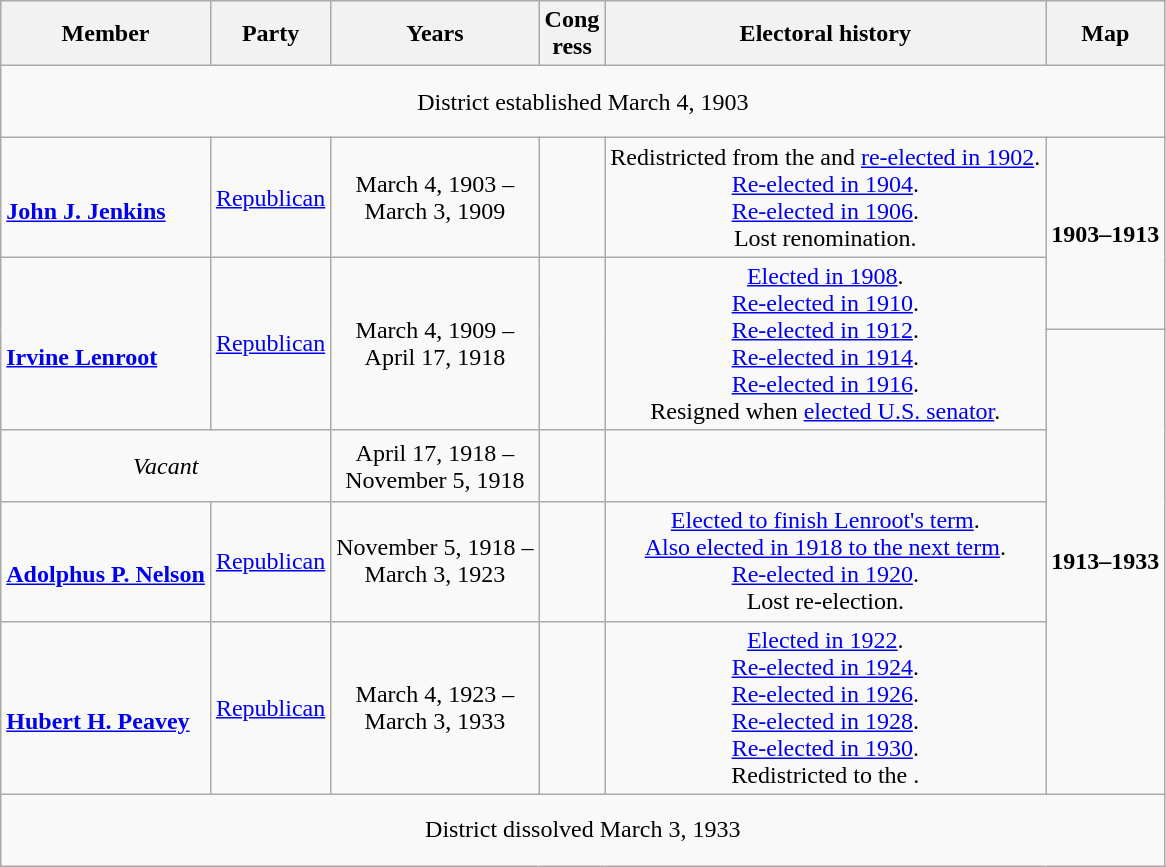<table class=wikitable style="text-align:center">
<tr>
<th>Member</th>
<th>Party</th>
<th>Years</th>
<th>Cong<br>ress</th>
<th>Electoral history</th>
<th>Map</th>
</tr>
<tr style="height:3em">
<td colspan=6>District established March 4, 1903</td>
</tr>
<tr style="height:3em">
<td align=left><br><strong><a href='#'>John J. Jenkins</a></strong><br></td>
<td><a href='#'>Republican</a></td>
<td nowrap>March 4, 1903 –<br>March 3, 1909</td>
<td></td>
<td>Redistricted from the  and <a href='#'>re-elected in 1902</a>.<br><a href='#'>Re-elected in 1904</a>.<br><a href='#'>Re-elected in 1906</a>.<br>Lost renomination.</td>
<td rowspan=2><strong>1903–1913</strong><br></td>
</tr>
<tr style="height:3em">
<td rowspan=2 align=left><br><strong><a href='#'>Irvine Lenroot</a></strong><br></td>
<td rowspan=2 ><a href='#'>Republican</a></td>
<td rowspan=2 nowrap>March 4, 1909 –<br>April 17, 1918</td>
<td rowspan=2></td>
<td rowspan=2><a href='#'>Elected in 1908</a>.<br><a href='#'>Re-elected in 1910</a>.<br><a href='#'>Re-elected in 1912</a>.<br><a href='#'>Re-elected in 1914</a>.<br><a href='#'>Re-elected in 1916</a>.<br>Resigned when <a href='#'>elected U.S. senator</a>.</td>
</tr>
<tr style="height:3em">
<td rowspan=4><strong>1913–1933</strong><br></td>
</tr>
<tr style="height:3em">
<td colspan=2><em>Vacant</em></td>
<td nowrap>April 17, 1918 –<br>November 5, 1918</td>
<td></td>
<td></td>
</tr>
<tr style="height:3em">
<td align=left><br><strong><a href='#'>Adolphus P. Nelson</a></strong><br></td>
<td><a href='#'>Republican</a></td>
<td nowrap>November 5, 1918 –<br>March 3, 1923</td>
<td></td>
<td><a href='#'>Elected to finish Lenroot's term</a>.<br><a href='#'>Also elected in 1918 to the next term</a>.<br><a href='#'>Re-elected in 1920</a>.<br>Lost re-election.</td>
</tr>
<tr style="height:3em">
<td align=left><br><strong><a href='#'>Hubert H. Peavey</a></strong><br></td>
<td><a href='#'>Republican</a></td>
<td nowrap>March 4, 1923 –<br>March 3, 1933</td>
<td></td>
<td><a href='#'>Elected in 1922</a>.<br><a href='#'>Re-elected in 1924</a>.<br><a href='#'>Re-elected in 1926</a>.<br><a href='#'>Re-elected in 1928</a>.<br><a href='#'>Re-elected in 1930</a>.<br>Redistricted to the .</td>
</tr>
<tr style="height:3em">
<td colspan=6>District dissolved March 3, 1933</td>
</tr>
</table>
